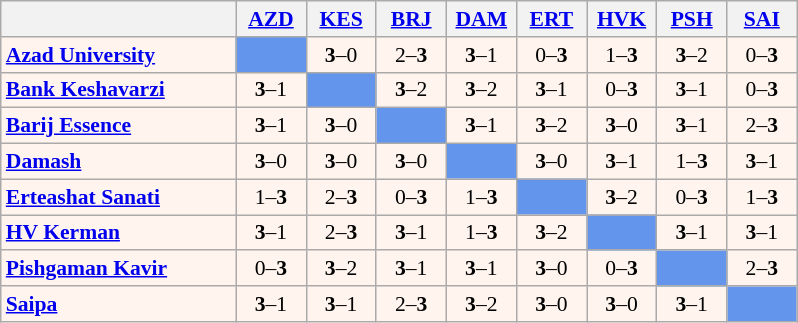<table cellspacing="0" cellpadding="3" style="background-color: #fff5ee; font-size: 90%; text-align: center" class="wikitable">
<tr>
<th width=150></th>
<th width=40><a href='#'>AZD</a></th>
<th width=40><a href='#'>KES</a></th>
<th width=40><a href='#'>BRJ</a></th>
<th width=40><a href='#'>DAM</a></th>
<th width=40><a href='#'>ERT</a></th>
<th width=40><a href='#'>HVK</a></th>
<th width=40><a href='#'>PSH</a></th>
<th width=40><a href='#'>SAI</a></th>
</tr>
<tr>
<td align=left><strong><a href='#'>Azad University</a></strong></td>
<td bgcolor="#6495ed"></td>
<td><strong>3</strong>–0</td>
<td>2–<strong>3</strong></td>
<td><strong>3</strong>–1</td>
<td>0–<strong>3</strong></td>
<td>1–<strong>3</strong></td>
<td><strong>3</strong>–2</td>
<td>0–<strong>3</strong></td>
</tr>
<tr>
<td align=left><strong><a href='#'>Bank Keshavarzi</a></strong></td>
<td><strong>3</strong>–1</td>
<td bgcolor="#6495ed"></td>
<td><strong>3</strong>–2</td>
<td><strong>3</strong>–2</td>
<td><strong>3</strong>–1</td>
<td>0–<strong>3</strong></td>
<td><strong>3</strong>–1</td>
<td>0–<strong>3</strong></td>
</tr>
<tr>
<td align=left><strong><a href='#'>Barij Essence</a></strong></td>
<td><strong>3</strong>–1</td>
<td><strong>3</strong>–0</td>
<td bgcolor="#6495ed"></td>
<td><strong>3</strong>–1</td>
<td><strong>3</strong>–2</td>
<td><strong>3</strong>–0</td>
<td><strong>3</strong>–1</td>
<td>2–<strong>3</strong></td>
</tr>
<tr>
<td align=left><strong><a href='#'>Damash</a></strong></td>
<td><strong>3</strong>–0</td>
<td><strong>3</strong>–0</td>
<td><strong>3</strong>–0</td>
<td bgcolor="#6495ed"></td>
<td><strong>3</strong>–0</td>
<td><strong>3</strong>–1</td>
<td>1–<strong>3</strong></td>
<td><strong>3</strong>–1</td>
</tr>
<tr>
<td align=left><strong><a href='#'>Erteashat Sanati</a></strong></td>
<td>1–<strong>3</strong></td>
<td>2–<strong>3</strong></td>
<td>0–<strong>3</strong></td>
<td>1–<strong>3</strong></td>
<td bgcolor="#6495ed"></td>
<td><strong>3</strong>–2</td>
<td>0–<strong>3</strong></td>
<td>1–<strong>3</strong></td>
</tr>
<tr>
<td align=left><strong><a href='#'>HV Kerman</a></strong></td>
<td><strong>3</strong>–1</td>
<td>2–<strong>3</strong></td>
<td><strong>3</strong>–1</td>
<td>1–<strong>3</strong></td>
<td><strong>3</strong>–2</td>
<td bgcolor="#6495ed"></td>
<td><strong>3</strong>–1</td>
<td><strong>3</strong>–1</td>
</tr>
<tr>
<td align=left><strong><a href='#'>Pishgaman Kavir</a></strong></td>
<td>0–<strong>3</strong></td>
<td><strong>3</strong>–2</td>
<td><strong>3</strong>–1</td>
<td><strong>3</strong>–1</td>
<td><strong>3</strong>–0</td>
<td>0–<strong>3</strong></td>
<td bgcolor="#6495ed"></td>
<td>2–<strong>3</strong></td>
</tr>
<tr>
<td align=left><strong><a href='#'>Saipa</a></strong></td>
<td><strong>3</strong>–1</td>
<td><strong>3</strong>–1</td>
<td>2–<strong>3</strong></td>
<td><strong>3</strong>–2</td>
<td><strong>3</strong>–0</td>
<td><strong>3</strong>–0</td>
<td><strong>3</strong>–1</td>
<td bgcolor="#6495ed"></td>
</tr>
</table>
